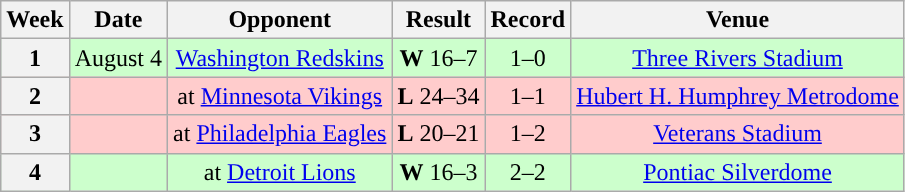<table class="wikitable" style="text-align:center">
<tr>
<th>Week</th>
<th>Date</th>
<th>Opponent</th>
<th>Result</th>
<th>Record</th>
<th>Venue</th>
</tr>
<tr style="background:#cfc">
<th>1</th>
<td>August 4</td>
<td><a href='#'>Washington Redskins</a></td>
<td><strong>W</strong> 16–7</td>
<td>1–0</td>
<td><a href='#'>Three Rivers Stadium</a></td>
</tr>
<tr style="background:#fcc">
<th>2</th>
<td></td>
<td>at <a href='#'>Minnesota Vikings</a></td>
<td><strong>L</strong> 24–34</td>
<td>1–1</td>
<td><a href='#'>Hubert H. Humphrey Metrodome</a></td>
</tr>
<tr style="background:#fcc">
<th>3</th>
<td></td>
<td>at <a href='#'>Philadelphia Eagles</a></td>
<td><strong>L</strong> 20–21</td>
<td>1–2</td>
<td><a href='#'>Veterans Stadium</a></td>
</tr>
<tr style="background:#cfc">
<th>4</th>
<td></td>
<td>at <a href='#'>Detroit Lions</a></td>
<td><strong>W</strong> 16–3</td>
<td>2–2</td>
<td><a href='#'>Pontiac Silverdome</a></td>
</tr>
</table>
